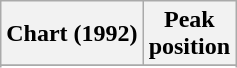<table class="wikitable sortable">
<tr>
<th align="left">Chart (1992)</th>
<th align="center">Peak<br>position</th>
</tr>
<tr>
</tr>
<tr>
</tr>
<tr>
</tr>
</table>
